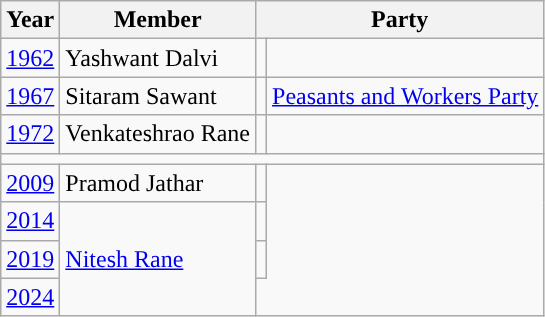<table class = "wikitable">
<tr>
<th>Year</th>
<th>Member</th>
<th colspan="2">Party</th>
</tr>
<tr>
<td><a href='#'>1962</a></td>
<td>Yashwant Dalvi</td>
<td></td>
</tr>
<tr>
<td><a href='#'>1967</a></td>
<td>Sitaram Sawant</td>
<td style="background-color: "></td>
<td><a href='#'>Peasants and Workers Party</a></td>
</tr>
<tr>
<td><a href='#'>1972</a></td>
<td>Venkateshrao Rane</td>
<td></td>
</tr>
<tr>
<td colspan="4"></td>
</tr>
<tr>
<td><a href='#'>2009</a></td>
<td>Pramod Jathar</td>
<td></td>
</tr>
<tr>
<td><a href='#'>2014</a></td>
<td rowspan="3"><a href='#'>Nitesh Rane</a></td>
<td></td>
</tr>
<tr>
<td><a href='#'>2019</a></td>
<td></td>
</tr>
<tr>
<td><a href='#'>2024</a></td>
</tr>
</table>
